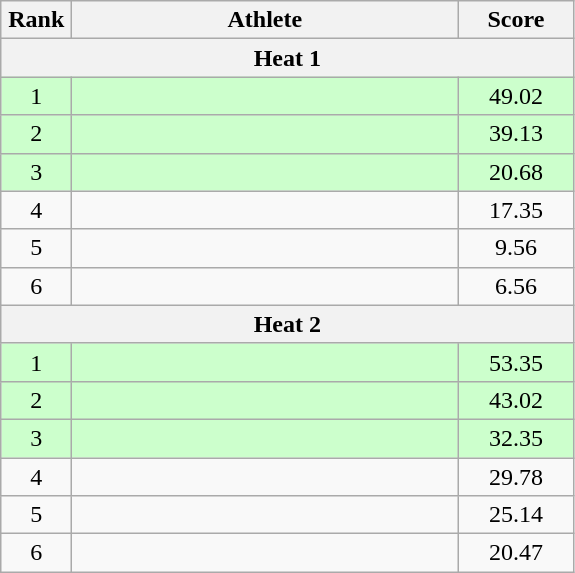<table class=wikitable style="text-align:center">
<tr>
<th width=40>Rank</th>
<th width=250>Athlete</th>
<th width=70>Score</th>
</tr>
<tr>
<th colspan=3>Heat 1</th>
</tr>
<tr bgcolor="ccffcc">
<td>1</td>
<td align=left></td>
<td>49.02</td>
</tr>
<tr bgcolor="ccffcc">
<td>2</td>
<td align=left></td>
<td>39.13</td>
</tr>
<tr bgcolor="ccffcc">
<td>3</td>
<td align=left></td>
<td>20.68</td>
</tr>
<tr>
<td>4</td>
<td align=left></td>
<td>17.35</td>
</tr>
<tr>
<td>5</td>
<td align=left></td>
<td>9.56</td>
</tr>
<tr>
<td>6</td>
<td align=left></td>
<td>6.56</td>
</tr>
<tr>
<th colspan=3>Heat 2</th>
</tr>
<tr bgcolor="ccffcc">
<td>1</td>
<td align=left></td>
<td>53.35</td>
</tr>
<tr bgcolor="ccffcc">
<td>2</td>
<td align=left></td>
<td>43.02</td>
</tr>
<tr bgcolor="ccffcc">
<td>3</td>
<td align=left></td>
<td>32.35</td>
</tr>
<tr>
<td>4</td>
<td align=left></td>
<td>29.78</td>
</tr>
<tr>
<td>5</td>
<td align=left></td>
<td>25.14</td>
</tr>
<tr>
<td>6</td>
<td align=left></td>
<td>20.47</td>
</tr>
</table>
